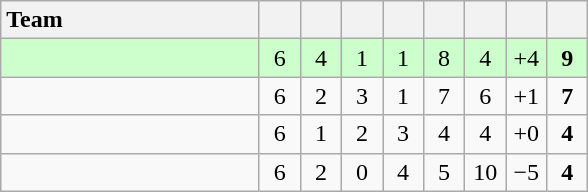<table class="wikitable" style="text-align: center;">
<tr>
<th width=165 style="text-align:left;">Team</th>
<th width=20></th>
<th width=20></th>
<th width=20></th>
<th width=20></th>
<th width=20></th>
<th width=20></th>
<th width=20></th>
<th width=20></th>
</tr>
<tr style="background:#ccffcc;">
<td style="text-align:left;"></td>
<td>6</td>
<td>4</td>
<td>1</td>
<td>1</td>
<td>8</td>
<td>4</td>
<td>+4</td>
<td><strong>9</strong></td>
</tr>
<tr>
<td style="text-align:left;"></td>
<td>6</td>
<td>2</td>
<td>3</td>
<td>1</td>
<td>7</td>
<td>6</td>
<td>+1</td>
<td><strong>7</strong></td>
</tr>
<tr>
<td style="text-align:left;"></td>
<td>6</td>
<td>1</td>
<td>2</td>
<td>3</td>
<td>4</td>
<td>4</td>
<td>+0</td>
<td><strong>4</strong></td>
</tr>
<tr>
<td style="text-align:left;"></td>
<td>6</td>
<td>2</td>
<td>0</td>
<td>4</td>
<td>5</td>
<td>10</td>
<td>−5</td>
<td><strong>4</strong></td>
</tr>
</table>
